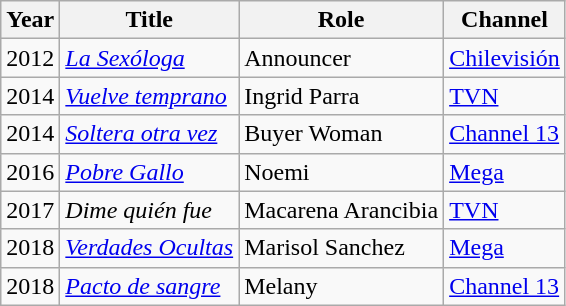<table class="wikitable">
<tr>
<th>Year</th>
<th>Title</th>
<th>Role</th>
<th>Channel</th>
</tr>
<tr>
<td>2012</td>
<td><em><a href='#'>La Sexóloga</a></em></td>
<td>Announcer</td>
<td><a href='#'>Chilevisión</a></td>
</tr>
<tr>
<td>2014</td>
<td><em><a href='#'>Vuelve temprano</a></em></td>
<td>Ingrid Parra</td>
<td><a href='#'>TVN</a></td>
</tr>
<tr>
<td>2014</td>
<td><em><a href='#'>Soltera otra vez</a></em></td>
<td>Buyer Woman</td>
<td><a href='#'>Channel 13</a></td>
</tr>
<tr>
<td>2016</td>
<td><em><a href='#'>Pobre Gallo</a></em></td>
<td>Noemi</td>
<td><a href='#'>Mega</a></td>
</tr>
<tr>
<td>2017</td>
<td><em>Dime quién fue</em></td>
<td>Macarena Arancibia</td>
<td><a href='#'>TVN</a></td>
</tr>
<tr>
<td>2018</td>
<td><em><a href='#'>Verdades Ocultas</a></em></td>
<td>Marisol Sanchez</td>
<td><a href='#'>Mega</a></td>
</tr>
<tr>
<td>2018</td>
<td><em><a href='#'>Pacto de sangre</a></em></td>
<td>Melany</td>
<td><a href='#'>Channel 13</a></td>
</tr>
</table>
